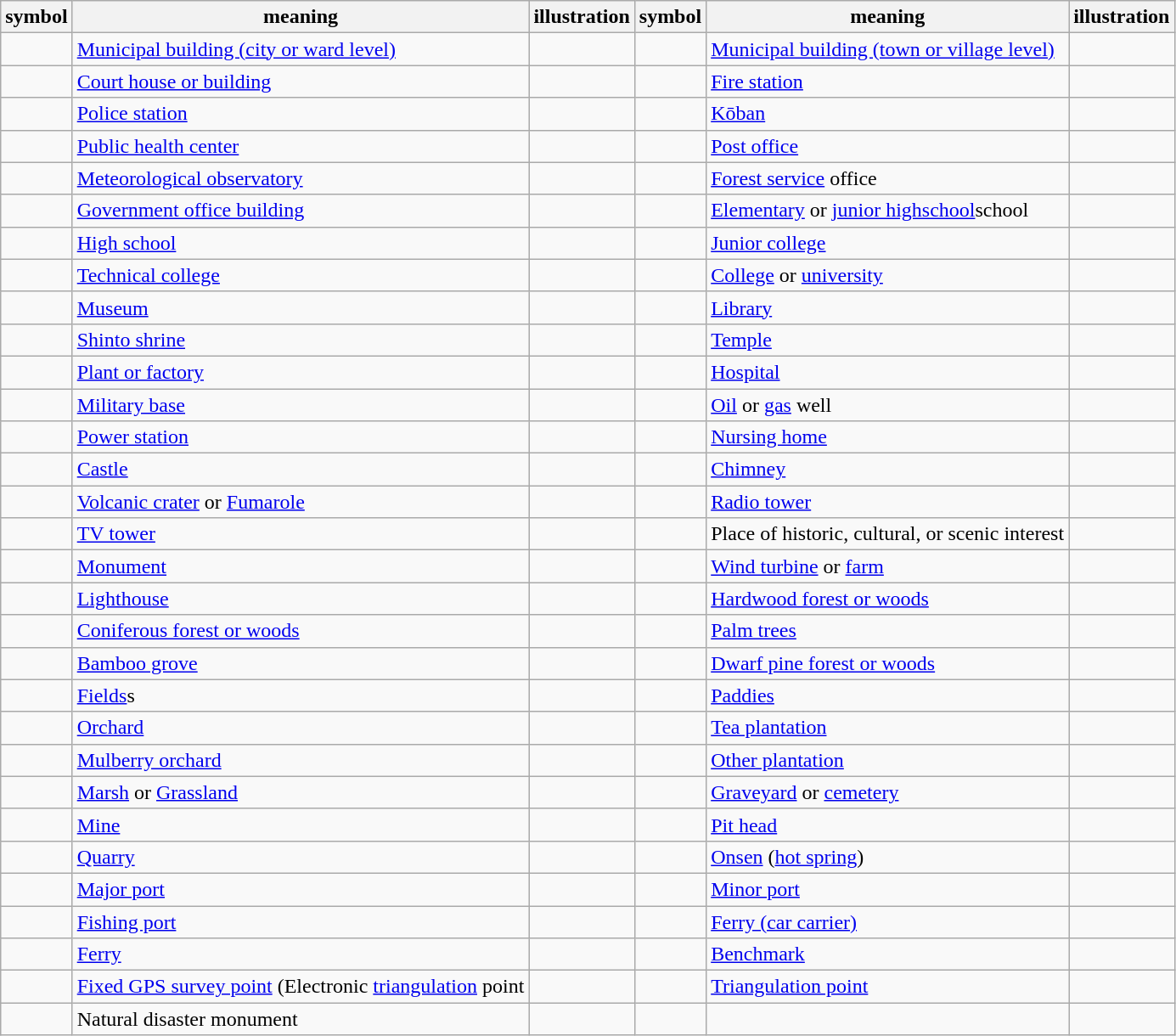<table class="wikitable">
<tr>
<th>symbol</th>
<th>meaning</th>
<th>illustration</th>
<th>symbol</th>
<th>meaning</th>
<th>illustration</th>
</tr>
<tr>
<td></td>
<td><a href='#'>Municipal building (city or ward level)</a></td>
<td></td>
<td></td>
<td><a href='#'>Municipal building (town or village level)</a></td>
<td></td>
</tr>
<tr>
<td></td>
<td><a href='#'>Court house or building</a></td>
<td></td>
<td></td>
<td><a href='#'>Fire station</a></td>
<td></td>
</tr>
<tr>
<td></td>
<td><a href='#'>Police station</a></td>
<td></td>
<td></td>
<td><a href='#'>Kōban</a></td>
<td></td>
</tr>
<tr>
<td></td>
<td><a href='#'>Public health center</a></td>
<td></td>
<td></td>
<td><a href='#'>Post office</a></td>
<td></td>
</tr>
<tr>
<td></td>
<td><a href='#'>Meteorological observatory</a></td>
<td></td>
<td></td>
<td><a href='#'>Forest service</a> office</td>
<td></td>
</tr>
<tr>
<td></td>
<td><a href='#'>Government office building</a></td>
<td></td>
<td></td>
<td><a href='#'>Elementary</a> or <a href='#'>junior highschool</a>school</td>
<td></td>
</tr>
<tr>
<td></td>
<td><a href='#'>High school</a></td>
<td></td>
<td></td>
<td><a href='#'>Junior college</a></td>
<td></td>
</tr>
<tr>
<td></td>
<td><a href='#'>Technical college</a></td>
<td></td>
<td></td>
<td><a href='#'>College</a> or <a href='#'>university</a></td>
<td></td>
</tr>
<tr>
<td></td>
<td><a href='#'>Museum</a></td>
<td></td>
<td></td>
<td><a href='#'>Library</a></td>
<td></td>
</tr>
<tr>
<td></td>
<td><a href='#'>Shinto shrine</a></td>
<td></td>
<td></td>
<td><a href='#'>Temple</a></td>
<td></td>
</tr>
<tr>
<td></td>
<td><a href='#'>Plant or factory</a></td>
<td></td>
<td></td>
<td><a href='#'>Hospital</a></td>
<td></td>
</tr>
<tr>
<td></td>
<td><a href='#'>Military base</a></td>
<td></td>
<td></td>
<td><a href='#'>Oil</a> or <a href='#'>gas</a> well</td>
<td></td>
</tr>
<tr>
<td></td>
<td><a href='#'>Power station</a></td>
<td></td>
<td></td>
<td><a href='#'>Nursing home</a></td>
<td></td>
</tr>
<tr>
<td></td>
<td><a href='#'>Castle</a></td>
<td></td>
<td></td>
<td><a href='#'>Chimney</a></td>
<td></td>
</tr>
<tr>
<td></td>
<td><a href='#'>Volcanic crater</a> or <a href='#'>Fumarole</a></td>
<td></td>
<td></td>
<td><a href='#'>Radio tower</a></td>
<td></td>
</tr>
<tr>
<td></td>
<td><a href='#'>TV tower</a></td>
<td></td>
<td></td>
<td>Place of historic, cultural, or scenic interest</td>
<td></td>
</tr>
<tr>
<td></td>
<td><a href='#'>Monument</a></td>
<td></td>
<td></td>
<td><a href='#'>Wind turbine</a> or <a href='#'>farm</a></td>
<td></td>
</tr>
<tr>
<td></td>
<td><a href='#'>Lighthouse</a></td>
<td></td>
<td></td>
<td><a href='#'>Hardwood forest or woods</a></td>
<td></td>
</tr>
<tr>
<td></td>
<td><a href='#'>Coniferous forest or woods</a></td>
<td></td>
<td></td>
<td><a href='#'>Palm trees</a></td>
<td></td>
</tr>
<tr>
<td></td>
<td><a href='#'>Bamboo grove</a></td>
<td></td>
<td></td>
<td><a href='#'>Dwarf pine forest or woods</a></td>
<td></td>
</tr>
<tr>
<td></td>
<td><a href='#'>Fields</a>s</td>
<td></td>
<td></td>
<td><a href='#'>Paddies</a></td>
<td></td>
</tr>
<tr>
<td></td>
<td><a href='#'>Orchard</a></td>
<td></td>
<td></td>
<td><a href='#'>Tea plantation</a></td>
<td></td>
</tr>
<tr>
<td></td>
<td><a href='#'>Mulberry orchard</a></td>
<td></td>
<td></td>
<td><a href='#'>Other plantation</a></td>
<td></td>
</tr>
<tr>
<td></td>
<td><a href='#'>Marsh</a> or <a href='#'>Grassland</a></td>
<td></td>
<td></td>
<td><a href='#'>Graveyard</a> or <a href='#'>cemetery</a></td>
<td></td>
</tr>
<tr>
<td></td>
<td><a href='#'>Mine</a></td>
<td></td>
<td></td>
<td><a href='#'>Pit head</a></td>
<td></td>
</tr>
<tr>
<td></td>
<td><a href='#'>Quarry</a></td>
<td></td>
<td></td>
<td><a href='#'>Onsen</a> (<a href='#'>hot spring</a>)</td>
<td></td>
</tr>
<tr>
<td></td>
<td><a href='#'>Major port</a></td>
<td></td>
<td></td>
<td><a href='#'>Minor port</a></td>
<td></td>
</tr>
<tr>
<td></td>
<td><a href='#'>Fishing port</a></td>
<td></td>
<td></td>
<td><a href='#'>Ferry (car carrier)</a></td>
<td></td>
</tr>
<tr>
<td></td>
<td><a href='#'>Ferry</a></td>
<td></td>
<td></td>
<td><a href='#'>Benchmark</a></td>
<td></td>
</tr>
<tr>
<td></td>
<td><a href='#'>Fixed GPS survey point</a> (Electronic <a href='#'>triangulation</a> point</td>
<td></td>
<td></td>
<td><a href='#'>Triangulation point</a></td>
<td></td>
</tr>
<tr>
<td></td>
<td>Natural disaster monument</td>
<td></td>
<td></td>
<td></td>
<td></td>
</tr>
</table>
